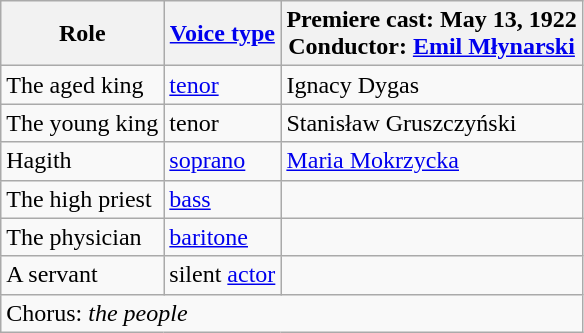<table class="wikitable">
<tr>
<th>Role</th>
<th><a href='#'>Voice type</a></th>
<th>Premiere cast: May 13, 1922<br>Conductor: <a href='#'>Emil Młynarski</a></th>
</tr>
<tr>
<td>The aged king</td>
<td><a href='#'>tenor</a></td>
<td>Ignacy Dygas</td>
</tr>
<tr>
<td>The young king</td>
<td>tenor</td>
<td>Stanisław Gruszczyński</td>
</tr>
<tr>
<td>Hagith</td>
<td><a href='#'>soprano</a></td>
<td><a href='#'>Maria Mokrzycka</a></td>
</tr>
<tr>
<td>The high priest</td>
<td><a href='#'>bass</a></td>
<td></td>
</tr>
<tr>
<td>The physician</td>
<td><a href='#'>baritone</a></td>
<td></td>
</tr>
<tr>
<td>A servant</td>
<td>silent <a href='#'>actor</a></td>
<td></td>
</tr>
<tr>
<td colspan="3">Chorus: <em>the people</em></td>
</tr>
</table>
